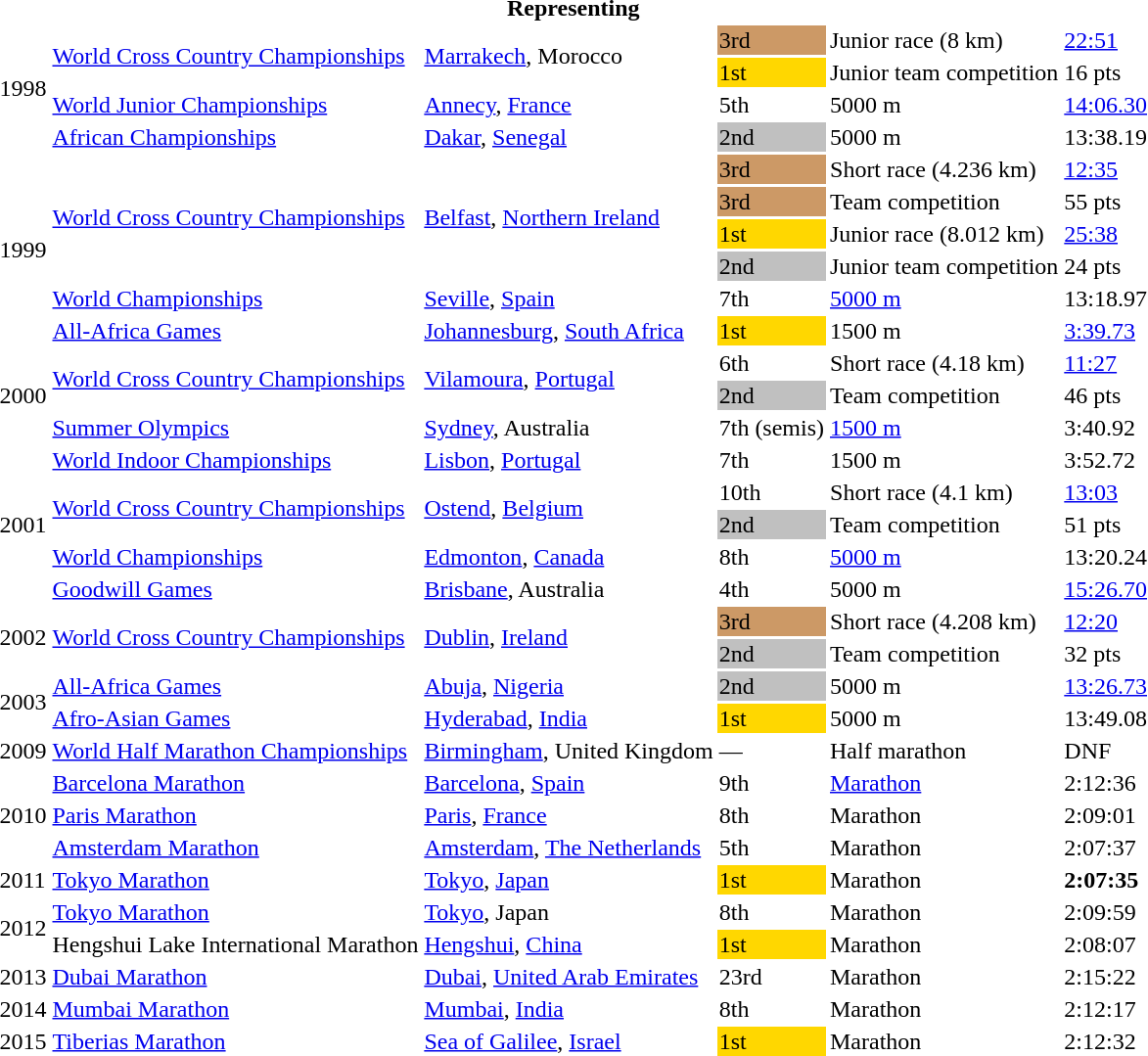<table>
<tr>
<th colspan="6">Representing </th>
</tr>
<tr>
<td rowspan=4>1998</td>
<td rowspan=2><a href='#'>World Cross Country Championships</a></td>
<td rowspan=2><a href='#'>Marrakech</a>, Morocco</td>
<td bgcolor=cc9966>3rd</td>
<td>Junior race (8 km)</td>
<td><a href='#'>22:51</a></td>
</tr>
<tr>
<td bgcolor=gold>1st</td>
<td>Junior team competition</td>
<td>16 pts</td>
</tr>
<tr>
<td><a href='#'>World Junior Championships</a></td>
<td><a href='#'>Annecy</a>, <a href='#'>France</a></td>
<td>5th</td>
<td>5000 m</td>
<td><a href='#'>14:06.30</a></td>
</tr>
<tr>
<td><a href='#'>African Championships</a></td>
<td><a href='#'>Dakar</a>, <a href='#'>Senegal</a></td>
<td bgcolor="silver">2nd</td>
<td>5000 m</td>
<td>13:38.19</td>
</tr>
<tr>
<td rowspan=6>1999</td>
<td rowspan=4><a href='#'>World Cross Country Championships</a></td>
<td rowspan=4><a href='#'>Belfast</a>, <a href='#'>Northern Ireland</a></td>
<td bgcolor="cc9966">3rd</td>
<td>Short race (4.236 km)</td>
<td><a href='#'>12:35</a></td>
</tr>
<tr>
<td bgcolor="cc9966">3rd</td>
<td>Team competition</td>
<td>55 pts</td>
</tr>
<tr>
<td bgcolor="gold">1st</td>
<td>Junior race (8.012 km)</td>
<td><a href='#'>25:38</a></td>
</tr>
<tr>
<td bgcolor="silver">2nd</td>
<td>Junior team competition</td>
<td>24 pts</td>
</tr>
<tr>
<td><a href='#'>World Championships</a></td>
<td><a href='#'>Seville</a>, <a href='#'>Spain</a></td>
<td>7th</td>
<td><a href='#'>5000 m</a></td>
<td>13:18.97</td>
</tr>
<tr>
<td><a href='#'>All-Africa Games</a></td>
<td><a href='#'>Johannesburg</a>, <a href='#'>South Africa</a></td>
<td bgcolor="gold">1st</td>
<td>1500 m</td>
<td><a href='#'>3:39.73</a></td>
</tr>
<tr>
<td rowspan=3>2000</td>
<td rowspan=2><a href='#'>World Cross Country Championships</a></td>
<td rowspan=2><a href='#'>Vilamoura</a>, <a href='#'>Portugal</a></td>
<td>6th</td>
<td>Short race (4.18 km)</td>
<td><a href='#'>11:27</a></td>
</tr>
<tr>
<td bgcolor="silver">2nd</td>
<td>Team competition</td>
<td>46 pts</td>
</tr>
<tr>
<td><a href='#'>Summer Olympics</a></td>
<td><a href='#'>Sydney</a>, Australia</td>
<td>7th (semis)</td>
<td><a href='#'>1500 m</a></td>
<td>3:40.92</td>
</tr>
<tr>
<td rowspan=5>2001</td>
<td><a href='#'>World Indoor Championships</a></td>
<td><a href='#'>Lisbon</a>, <a href='#'>Portugal</a></td>
<td>7th</td>
<td>1500 m</td>
<td>3:52.72</td>
</tr>
<tr>
<td rowspan=2><a href='#'>World Cross Country Championships</a></td>
<td rowspan=2><a href='#'>Ostend</a>, <a href='#'>Belgium</a></td>
<td>10th</td>
<td>Short race (4.1 km)</td>
<td><a href='#'>13:03</a></td>
</tr>
<tr>
<td bgcolor="silver">2nd</td>
<td>Team competition</td>
<td>51 pts</td>
</tr>
<tr>
<td><a href='#'>World Championships</a></td>
<td><a href='#'>Edmonton</a>, <a href='#'>Canada</a></td>
<td>8th</td>
<td><a href='#'>5000 m</a></td>
<td>13:20.24</td>
</tr>
<tr>
<td><a href='#'>Goodwill Games</a></td>
<td><a href='#'>Brisbane</a>, Australia</td>
<td>4th</td>
<td>5000 m</td>
<td><a href='#'>15:26.70</a></td>
</tr>
<tr>
<td rowspan=2>2002</td>
<td rowspan=2><a href='#'>World Cross Country Championships</a></td>
<td rowspan=2><a href='#'>Dublin</a>, <a href='#'>Ireland</a></td>
<td bgcolor="cc9966">3rd</td>
<td>Short race (4.208 km)</td>
<td><a href='#'>12:20</a></td>
</tr>
<tr>
<td bgcolor="silver">2nd</td>
<td>Team competition</td>
<td>32 pts</td>
</tr>
<tr>
<td rowspan=2>2003</td>
<td><a href='#'>All-Africa Games</a></td>
<td><a href='#'>Abuja</a>, <a href='#'>Nigeria</a></td>
<td bgcolor="silver">2nd</td>
<td>5000 m</td>
<td><a href='#'>13:26.73</a></td>
</tr>
<tr>
<td><a href='#'>Afro-Asian Games</a></td>
<td><a href='#'>Hyderabad</a>, <a href='#'>India</a></td>
<td bgcolor="gold">1st</td>
<td>5000 m</td>
<td>13:49.08</td>
</tr>
<tr>
<td>2009</td>
<td><a href='#'>World Half Marathon Championships</a></td>
<td><a href='#'>Birmingham</a>, United Kingdom</td>
<td>—</td>
<td>Half marathon</td>
<td>DNF</td>
</tr>
<tr>
<td rowspan=3>2010</td>
<td><a href='#'>Barcelona Marathon</a></td>
<td><a href='#'>Barcelona</a>, <a href='#'>Spain</a></td>
<td>9th</td>
<td><a href='#'>Marathon</a></td>
<td>2:12:36</td>
</tr>
<tr>
<td><a href='#'>Paris Marathon</a></td>
<td><a href='#'>Paris</a>, <a href='#'>France</a></td>
<td>8th</td>
<td>Marathon</td>
<td>2:09:01</td>
</tr>
<tr>
<td><a href='#'>Amsterdam Marathon</a></td>
<td><a href='#'>Amsterdam</a>, <a href='#'>The Netherlands</a></td>
<td>5th</td>
<td>Marathon</td>
<td>2:07:37</td>
</tr>
<tr>
<td>2011</td>
<td><a href='#'>Tokyo Marathon</a></td>
<td><a href='#'>Tokyo</a>, <a href='#'>Japan</a></td>
<td bgcolor="gold">1st</td>
<td>Marathon</td>
<td><strong>2:07:35</strong></td>
</tr>
<tr>
<td rowspan=2>2012</td>
<td><a href='#'>Tokyo Marathon</a></td>
<td><a href='#'>Tokyo</a>, Japan</td>
<td>8th</td>
<td>Marathon</td>
<td>2:09:59</td>
</tr>
<tr>
<td>Hengshui Lake International Marathon</td>
<td><a href='#'>Hengshui</a>, <a href='#'>China</a></td>
<td bgcolor="gold">1st</td>
<td>Marathon</td>
<td>2:08:07</td>
</tr>
<tr>
<td>2013</td>
<td><a href='#'>Dubai Marathon</a></td>
<td><a href='#'>Dubai</a>, <a href='#'>United Arab Emirates</a></td>
<td>23rd</td>
<td>Marathon</td>
<td>2:15:22</td>
</tr>
<tr>
<td>2014</td>
<td><a href='#'>Mumbai Marathon</a></td>
<td><a href='#'>Mumbai</a>, <a href='#'>India</a></td>
<td>8th</td>
<td>Marathon</td>
<td>2:12:17</td>
</tr>
<tr>
<td>2015</td>
<td><a href='#'>Tiberias Marathon</a></td>
<td><a href='#'>Sea of Galilee</a>, <a href='#'>Israel</a></td>
<td bgcolor="gold">1st</td>
<td>Marathon</td>
<td>2:12:32</td>
</tr>
</table>
